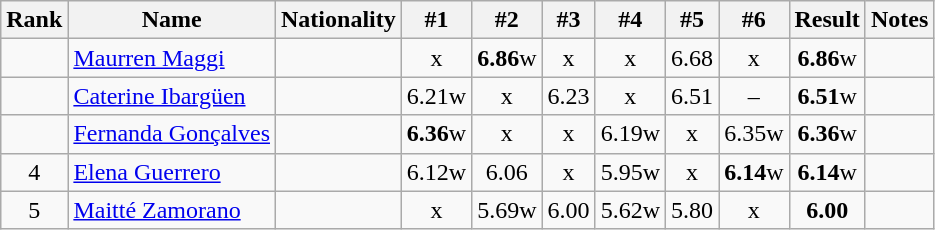<table class="wikitable sortable" style="text-align:center">
<tr>
<th>Rank</th>
<th>Name</th>
<th>Nationality</th>
<th>#1</th>
<th>#2</th>
<th>#3</th>
<th>#4</th>
<th>#5</th>
<th>#6</th>
<th>Result</th>
<th>Notes</th>
</tr>
<tr>
<td></td>
<td align=left><a href='#'>Maurren Maggi</a></td>
<td align=left></td>
<td>x</td>
<td><strong>6.86</strong>w</td>
<td>x</td>
<td>x</td>
<td>6.68</td>
<td>x</td>
<td><strong>6.86</strong>w</td>
<td></td>
</tr>
<tr>
<td></td>
<td align=left><a href='#'>Caterine Ibargüen</a></td>
<td align=left></td>
<td>6.21w</td>
<td>x</td>
<td>6.23</td>
<td>x</td>
<td>6.51</td>
<td>–</td>
<td><strong>6.51</strong>w</td>
<td></td>
</tr>
<tr>
<td></td>
<td align=left><a href='#'>Fernanda Gonçalves</a></td>
<td align=left></td>
<td><strong>6.36</strong>w</td>
<td>x</td>
<td>x</td>
<td>6.19w</td>
<td>x</td>
<td>6.35w</td>
<td><strong>6.36</strong>w</td>
<td></td>
</tr>
<tr>
<td>4</td>
<td align=left><a href='#'>Elena Guerrero</a></td>
<td align=left></td>
<td>6.12w</td>
<td>6.06</td>
<td>x</td>
<td>5.95w</td>
<td>x</td>
<td><strong>6.14</strong>w</td>
<td><strong>6.14</strong>w</td>
<td></td>
</tr>
<tr>
<td>5</td>
<td align=left><a href='#'>Maitté Zamorano</a></td>
<td align=left></td>
<td>x</td>
<td>5.69w</td>
<td>6.00</td>
<td>5.62w</td>
<td>5.80</td>
<td>x</td>
<td><strong>6.00</strong></td>
<td></td>
</tr>
</table>
